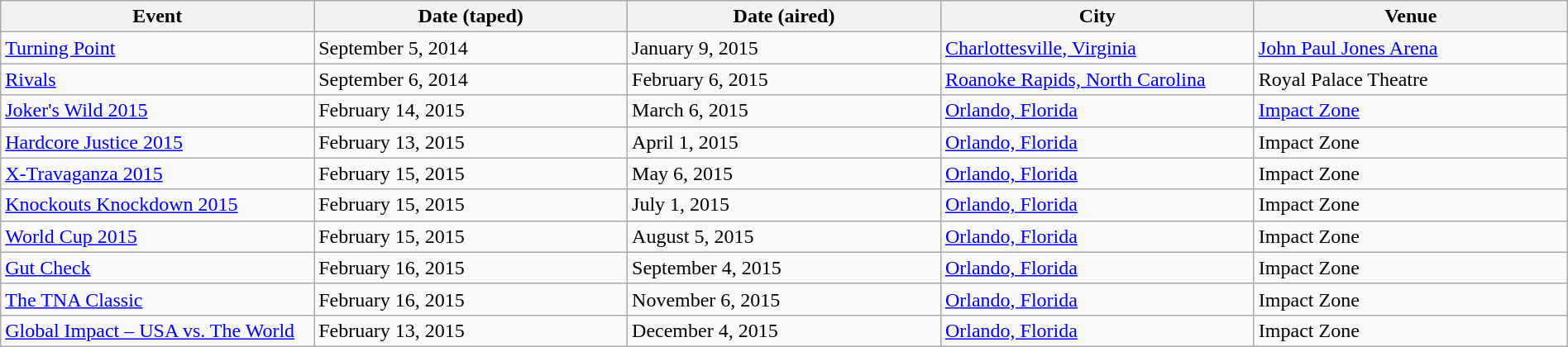<table class="wikitable sortable" width="100%" style="align: center">
<tr>
<th width="20%">Event</th>
<th width="20%">Date (taped)</th>
<th width="20%">Date (aired)</th>
<th width="20%">City</th>
<th width="20%">Venue</th>
</tr>
<tr>
<td><a href='#'>Turning Point</a></td>
<td>September 5, 2014</td>
<td>January 9, 2015</td>
<td><a href='#'>Charlottesville, Virginia</a></td>
<td><a href='#'>John Paul Jones Arena</a></td>
</tr>
<tr>
<td><a href='#'>Rivals</a></td>
<td>September 6, 2014</td>
<td>February 6, 2015</td>
<td><a href='#'>Roanoke Rapids, North Carolina</a></td>
<td>Royal Palace Theatre</td>
</tr>
<tr>
<td><a href='#'>Joker's Wild 2015</a></td>
<td>February 14, 2015</td>
<td>March 6, 2015</td>
<td><a href='#'>Orlando, Florida</a></td>
<td><a href='#'>Impact Zone</a></td>
</tr>
<tr>
<td><a href='#'>Hardcore Justice 2015</a></td>
<td>February 13, 2015</td>
<td>April 1, 2015</td>
<td><a href='#'>Orlando, Florida</a></td>
<td>Impact Zone</td>
</tr>
<tr>
<td><a href='#'>X-Travaganza 2015</a></td>
<td>February 15, 2015</td>
<td>May 6, 2015</td>
<td><a href='#'>Orlando, Florida</a></td>
<td>Impact Zone</td>
</tr>
<tr>
<td><a href='#'>Knockouts Knockdown 2015</a></td>
<td>February 15, 2015</td>
<td>July 1, 2015</td>
<td><a href='#'>Orlando, Florida</a></td>
<td>Impact Zone</td>
</tr>
<tr>
<td><a href='#'>World Cup 2015</a></td>
<td>February 15, 2015</td>
<td>August 5, 2015</td>
<td><a href='#'>Orlando, Florida</a></td>
<td>Impact Zone</td>
</tr>
<tr>
<td><a href='#'>Gut Check</a></td>
<td>February 16, 2015</td>
<td>September 4, 2015</td>
<td><a href='#'>Orlando, Florida</a></td>
<td>Impact Zone</td>
</tr>
<tr>
<td><a href='#'>The TNA Classic</a></td>
<td>February 16, 2015</td>
<td>November 6, 2015</td>
<td><a href='#'>Orlando, Florida</a></td>
<td>Impact Zone</td>
</tr>
<tr>
<td><a href='#'>Global Impact – USA vs. The World</a></td>
<td>February 13, 2015</td>
<td>December 4, 2015</td>
<td><a href='#'>Orlando, Florida</a></td>
<td>Impact Zone</td>
</tr>
</table>
